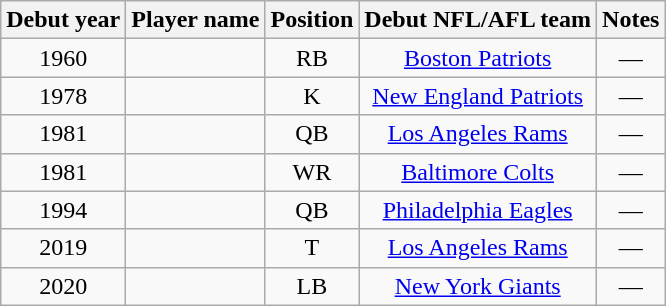<table class="wikitable sortable">
<tr>
<th>Debut year</th>
<th>Player name</th>
<th>Position</th>
<th>Debut NFL/AFL team</th>
<th>Notes</th>
</tr>
<tr>
<td align="center">1960</td>
<td align="center"></td>
<td align="center">RB</td>
<td align="center"><a href='#'>Boston Patriots</a></td>
<td align="center">—</td>
</tr>
<tr>
<td align="center">1978</td>
<td align="center"></td>
<td align="center">K</td>
<td align="center"><a href='#'>New England Patriots</a></td>
<td align="center">—</td>
</tr>
<tr>
<td align="center">1981</td>
<td align="center"></td>
<td align="center">QB</td>
<td align="center"><a href='#'>Los Angeles Rams</a></td>
<td align="center">—</td>
</tr>
<tr>
<td align="center">1981</td>
<td align="center"></td>
<td align="center">WR</td>
<td align="center"><a href='#'>Baltimore Colts</a></td>
<td align="center">—</td>
</tr>
<tr>
<td align="center">1994</td>
<td align="center"></td>
<td align="center">QB</td>
<td align="center"><a href='#'>Philadelphia Eagles</a></td>
<td align="center">—</td>
</tr>
<tr>
<td align="center">2019</td>
<td align="center"></td>
<td align="center">T</td>
<td align="center"><a href='#'>Los Angeles Rams</a></td>
<td align="center">—</td>
</tr>
<tr>
<td align="center">2020</td>
<td align="center"></td>
<td align="center">LB</td>
<td align="center"><a href='#'>New York Giants</a></td>
<td align="center">—</td>
</tr>
</table>
